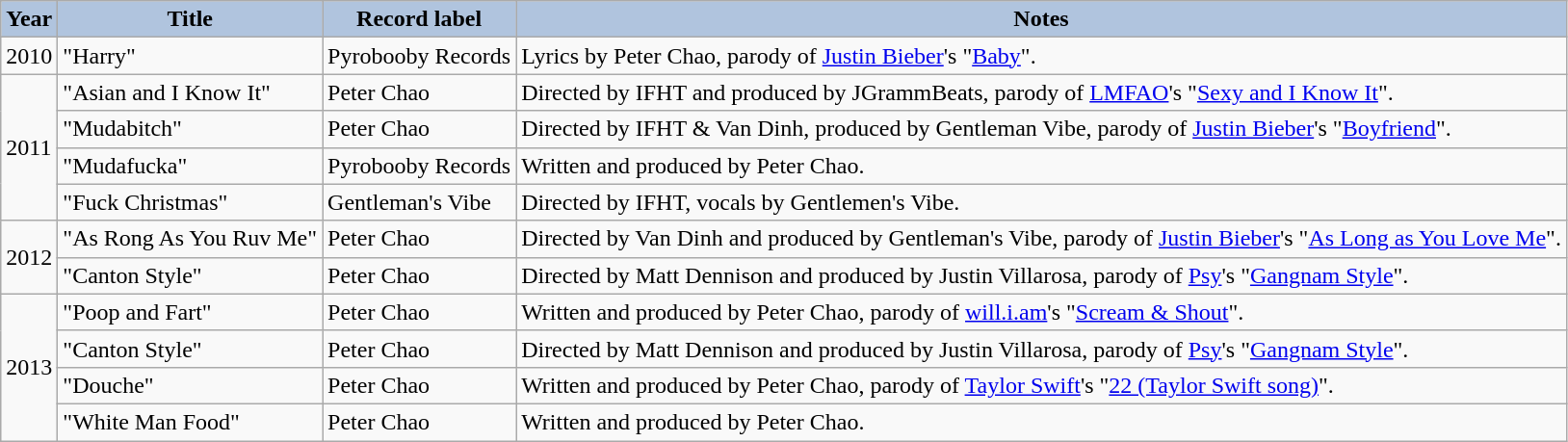<table class="wikitable" style="font-size:100%">
<tr style="text-align:center;">
<th style="background:#B0C4DE;">Year</th>
<th style="background:#B0C4DE;">Title</th>
<th style="background:#B0C4DE;">Record label</th>
<th style="background:#B0C4DE;">Notes</th>
</tr>
<tr>
<td rowspan="1">2010</td>
<td>"Harry"</td>
<td>Pyrobooby Records</td>
<td>Lyrics by Peter Chao, parody of <a href='#'>Justin Bieber</a>'s "<a href='#'>Baby</a>".</td>
</tr>
<tr>
<td rowspan="4">2011</td>
<td>"Asian and I Know It"</td>
<td>Peter Chao</td>
<td>Directed by IFHT and produced by JGrammBeats, parody of <a href='#'>LMFAO</a>'s "<a href='#'>Sexy and I Know It</a>".</td>
</tr>
<tr>
<td>"Mudabitch"</td>
<td>Peter Chao</td>
<td>Directed by IFHT & Van Dinh, produced by Gentleman Vibe, parody of <a href='#'>Justin Bieber</a>'s "<a href='#'>Boyfriend</a>".</td>
</tr>
<tr>
<td>"Mudafucka"</td>
<td>Pyrobooby Records</td>
<td>Written and produced by Peter Chao.</td>
</tr>
<tr>
<td>"Fuck Christmas"</td>
<td>Gentleman's Vibe</td>
<td>Directed by IFHT, vocals by Gentlemen's Vibe.</td>
</tr>
<tr>
<td rowspan="2">2012</td>
<td>"As Rong As You Ruv Me"</td>
<td>Peter Chao</td>
<td>Directed by Van Dinh and produced by Gentleman's Vibe, parody of <a href='#'>Justin Bieber</a>'s "<a href='#'>As Long as You Love Me</a>".</td>
</tr>
<tr>
<td>"Canton Style"</td>
<td>Peter Chao</td>
<td>Directed by Matt Dennison and produced by Justin Villarosa, parody of <a href='#'>Psy</a>'s "<a href='#'>Gangnam Style</a>".</td>
</tr>
<tr>
<td rowspan="4">2013</td>
<td>"Poop and Fart"</td>
<td>Peter Chao</td>
<td>Written and produced by Peter Chao, parody of <a href='#'>will.i.am</a>'s "<a href='#'>Scream & Shout</a>".</td>
</tr>
<tr>
<td>"Canton Style"</td>
<td>Peter Chao</td>
<td>Directed by Matt Dennison and produced by Justin Villarosa, parody of <a href='#'>Psy</a>'s "<a href='#'>Gangnam Style</a>".</td>
</tr>
<tr>
<td>"Douche"</td>
<td>Peter Chao</td>
<td>Written and produced by Peter Chao, parody of <a href='#'>Taylor Swift</a>'s "<a href='#'>22 (Taylor Swift song)</a>".</td>
</tr>
<tr>
<td>"White Man Food"</td>
<td>Peter Chao</td>
<td>Written and produced by Peter Chao.</td>
</tr>
</table>
